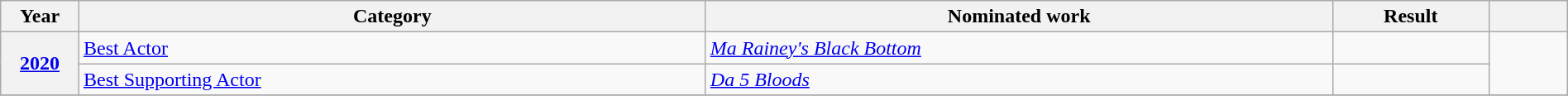<table class="wikitable plainrowheaders" style="width:100%;">
<tr>
<th scope="col" style="width:5%;">Year</th>
<th scope="col" style="width:40%;">Category</th>
<th scope="col" style="width:40%;">Nominated work</th>
<th scope="col" style="width:10%;">Result</th>
<th scope="col" style="width:5%;"></th>
</tr>
<tr>
<th scope="row" style="text-align:center;" rowspan="2"><a href='#'>2020</a></th>
<td><a href='#'>Best Actor</a></td>
<td><em><a href='#'>Ma Rainey's Black Bottom</a></em></td>
<td></td>
<td rowspan="2" style="text-align:center;"></td>
</tr>
<tr>
<td><a href='#'>Best Supporting Actor</a></td>
<td><em><a href='#'>Da 5 Bloods</a></em></td>
<td></td>
</tr>
<tr>
</tr>
</table>
